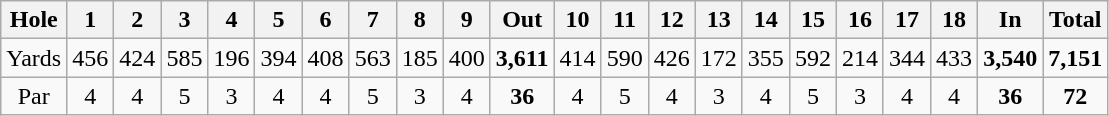<table class="wikitable" style="text-align:center">
<tr>
<th align="center">Hole</th>
<th>1</th>
<th>2</th>
<th>3</th>
<th>4</th>
<th>5</th>
<th>6</th>
<th>7</th>
<th>8</th>
<th>9</th>
<th>Out</th>
<th>10</th>
<th>11</th>
<th>12</th>
<th>13</th>
<th>14</th>
<th>15</th>
<th>16</th>
<th>17</th>
<th>18</th>
<th>In</th>
<th>Total</th>
</tr>
<tr>
<td align="center">Yards</td>
<td>456</td>
<td>424</td>
<td>585</td>
<td>196</td>
<td>394</td>
<td>408</td>
<td>563</td>
<td>185</td>
<td>400</td>
<td><strong>3,611</strong></td>
<td>414</td>
<td>590</td>
<td>426</td>
<td>172</td>
<td>355</td>
<td>592</td>
<td>214</td>
<td>344</td>
<td>433</td>
<td><strong>3,540</strong></td>
<td><strong>7,151</strong></td>
</tr>
<tr>
<td align="center">Par</td>
<td>4</td>
<td>4</td>
<td>5</td>
<td>3</td>
<td>4</td>
<td>4</td>
<td>5</td>
<td>3</td>
<td>4</td>
<td><strong>36</strong></td>
<td>4</td>
<td>5</td>
<td>4</td>
<td>3</td>
<td>4</td>
<td>5</td>
<td>3</td>
<td>4</td>
<td>4</td>
<td><strong>36</strong></td>
<td><strong>72</strong></td>
</tr>
</table>
